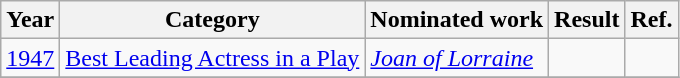<table class="wikitable">
<tr>
<th>Year</th>
<th>Category</th>
<th>Nominated work</th>
<th>Result</th>
<th>Ref.</th>
</tr>
<tr>
<td><a href='#'>1947</a></td>
<td><a href='#'>Best Leading Actress in a Play</a></td>
<td><em><a href='#'>Joan of Lorraine</a></em></td>
<td></td>
<td style="text-align:center"></td>
</tr>
<tr>
</tr>
</table>
